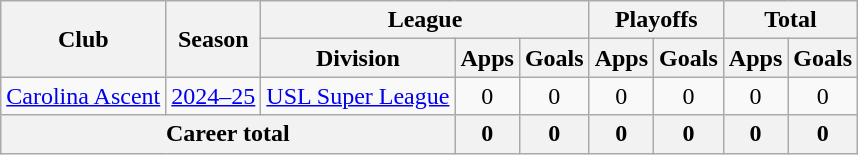<table class="wikitable" style="text-align: center;">
<tr>
<th rowspan="2">Club</th>
<th rowspan="2">Season</th>
<th colspan="3">League</th>
<th colspan="2">Playoffs</th>
<th colspan="2">Total</th>
</tr>
<tr>
<th>Division</th>
<th>Apps</th>
<th>Goals</th>
<th>Apps</th>
<th>Goals</th>
<th>Apps</th>
<th>Goals</th>
</tr>
<tr>
<td><a href='#'>Carolina Ascent</a></td>
<td><a href='#'>2024–25</a></td>
<td><a href='#'>USL Super League</a></td>
<td>0</td>
<td>0</td>
<td>0</td>
<td>0</td>
<td>0</td>
<td>0</td>
</tr>
<tr>
<th colspan="3">Career total</th>
<th>0</th>
<th>0</th>
<th>0</th>
<th>0</th>
<th>0</th>
<th>0</th>
</tr>
</table>
